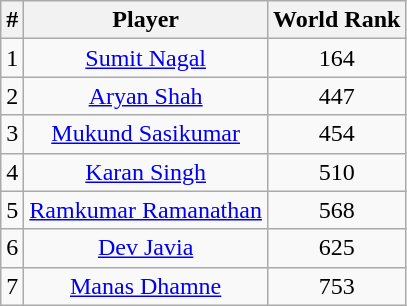<table class="wikitable sortable" style="text-align:center;">
<tr>
<th>#</th>
<th>Player</th>
<th>World Rank</th>
</tr>
<tr>
<td>1</td>
<td><a href='#'>Sumit Nagal</a></td>
<td>164</td>
</tr>
<tr>
<td>2</td>
<td><a href='#'>Aryan Shah</a></td>
<td>447</td>
</tr>
<tr>
<td>3</td>
<td><a href='#'>Mukund Sasikumar</a></td>
<td>454</td>
</tr>
<tr>
<td>4</td>
<td><a href='#'>Karan Singh</a></td>
<td>510</td>
</tr>
<tr>
<td>5</td>
<td><a href='#'>Ramkumar Ramanathan</a></td>
<td>568</td>
</tr>
<tr>
<td>6</td>
<td><a href='#'>Dev Javia</a></td>
<td>625</td>
</tr>
<tr>
<td>7</td>
<td><a href='#'>Manas Dhamne</a></td>
<td>753</td>
</tr>
</table>
